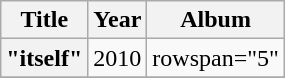<table class="wikitable plainrowheaders" style="text-align:center;">
<tr>
<th scope="col">Title</th>
<th scope="col">Year</th>
<th scope="col">Album</th>
</tr>
<tr>
<th scope="row">"itself"<br><span></span></th>
<td>2010</td>
<td>rowspan="5" </td>
</tr>
<tr>
</tr>
</table>
